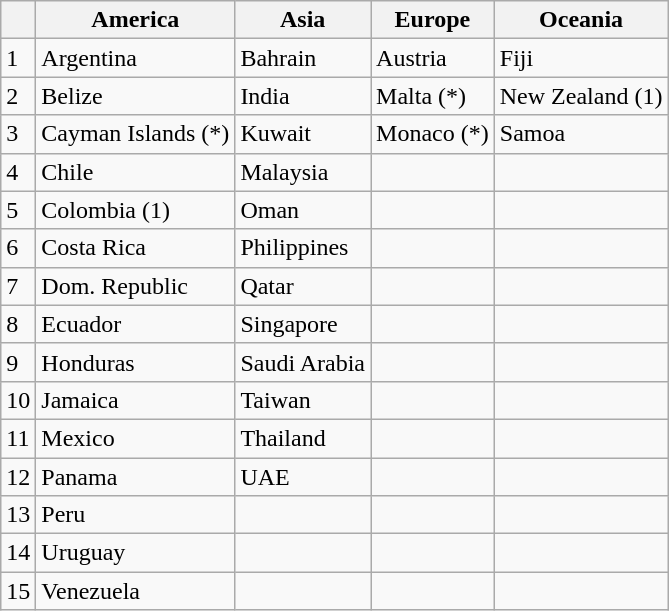<table class="wikitable">
<tr>
<th></th>
<th>America</th>
<th>Asia</th>
<th>Europe</th>
<th>Oceania</th>
</tr>
<tr>
<td>1</td>
<td>Argentina</td>
<td>Bahrain</td>
<td>Austria</td>
<td>Fiji</td>
</tr>
<tr>
<td>2</td>
<td>Belize</td>
<td>India</td>
<td>Malta (*)</td>
<td>New Zealand (1)</td>
</tr>
<tr>
<td>3</td>
<td>Cayman Islands (*)</td>
<td>Kuwait</td>
<td>Monaco (*)</td>
<td>Samoa</td>
</tr>
<tr>
<td>4</td>
<td>Chile</td>
<td>Malaysia</td>
<td></td>
<td></td>
</tr>
<tr>
<td>5</td>
<td>Colombia (1)</td>
<td>Oman</td>
<td></td>
<td></td>
</tr>
<tr>
<td>6</td>
<td>Costa Rica</td>
<td>Philippines</td>
<td></td>
<td></td>
</tr>
<tr>
<td>7</td>
<td>Dom. Republic</td>
<td>Qatar</td>
<td></td>
<td></td>
</tr>
<tr>
<td>8</td>
<td>Ecuador</td>
<td>Singapore</td>
<td></td>
<td></td>
</tr>
<tr>
<td>9</td>
<td>Honduras</td>
<td>Saudi Arabia</td>
<td></td>
<td></td>
</tr>
<tr>
<td>10</td>
<td>Jamaica</td>
<td>Taiwan</td>
<td></td>
<td></td>
</tr>
<tr>
<td>11</td>
<td>Mexico</td>
<td>Thailand</td>
<td></td>
<td></td>
</tr>
<tr>
<td>12</td>
<td>Panama</td>
<td>UAE</td>
<td></td>
<td></td>
</tr>
<tr>
<td>13</td>
<td>Peru</td>
<td></td>
<td></td>
<td></td>
</tr>
<tr>
<td>14</td>
<td>Uruguay</td>
<td></td>
<td></td>
<td></td>
</tr>
<tr>
<td>15</td>
<td>Venezuela</td>
<td></td>
<td></td>
<td></td>
</tr>
</table>
